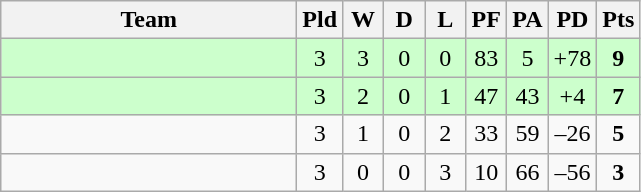<table class="wikitable" style="text-align:center;">
<tr>
<th width=190>Team</th>
<th width=20 abbr="Played">Pld</th>
<th width=20 abbr="Won">W</th>
<th width=20 abbr="Drawn">D</th>
<th width=20 abbr="Lost">L</th>
<th width=20 abbr="Points for">PF</th>
<th width=20 abbr="Points against">PA</th>
<th width=25 abbr="Points difference">PD</th>
<th width=20 abbr="Points">Pts</th>
</tr>
<tr style="background:#ccffcc">
<td align=left></td>
<td>3</td>
<td>3</td>
<td>0</td>
<td>0</td>
<td>83</td>
<td>5</td>
<td>+78</td>
<td><strong>9</strong></td>
</tr>
<tr style="background:#ccffcc">
<td align=left></td>
<td>3</td>
<td>2</td>
<td>0</td>
<td>1</td>
<td>47</td>
<td>43</td>
<td>+4</td>
<td><strong>7</strong></td>
</tr>
<tr>
<td align=left></td>
<td>3</td>
<td>1</td>
<td>0</td>
<td>2</td>
<td>33</td>
<td>59</td>
<td>–26</td>
<td><strong>5</strong></td>
</tr>
<tr>
<td align=left></td>
<td>3</td>
<td>0</td>
<td>0</td>
<td>3</td>
<td>10</td>
<td>66</td>
<td>–56</td>
<td><strong>3</strong></td>
</tr>
</table>
